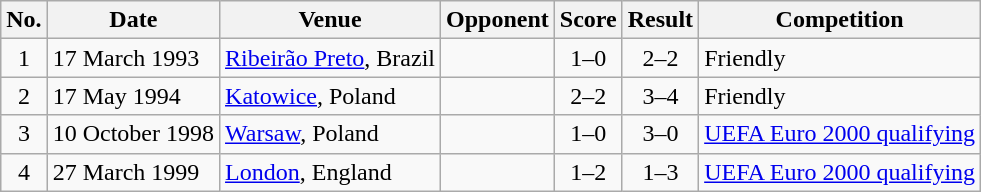<table class="wikitable sortable">
<tr>
<th scope="col">No.</th>
<th scope="col">Date</th>
<th scope="col">Venue</th>
<th scope="col">Opponent</th>
<th scope="col">Score</th>
<th scope="col">Result</th>
<th scope="col">Competition</th>
</tr>
<tr>
<td align="center">1</td>
<td>17 March 1993</td>
<td><a href='#'>Ribeirão Preto</a>, Brazil</td>
<td></td>
<td align="center">1–0</td>
<td align="center">2–2</td>
<td>Friendly</td>
</tr>
<tr>
<td align="center">2</td>
<td>17 May 1994</td>
<td><a href='#'>Katowice</a>, Poland</td>
<td></td>
<td align="center">2–2</td>
<td align="center">3–4</td>
<td>Friendly</td>
</tr>
<tr>
<td align="center">3</td>
<td>10 October 1998</td>
<td><a href='#'>Warsaw</a>, Poland</td>
<td></td>
<td align="center">1–0</td>
<td align="center">3–0</td>
<td><a href='#'>UEFA Euro 2000 qualifying</a></td>
</tr>
<tr>
<td align="center">4</td>
<td>27 March 1999</td>
<td><a href='#'>London</a>, England</td>
<td></td>
<td align="center">1–2</td>
<td align="center">1–3</td>
<td><a href='#'>UEFA Euro 2000 qualifying</a></td>
</tr>
</table>
